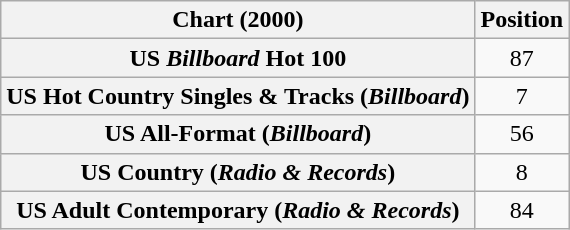<table class="wikitable sortable plainrowheaders" style="text-align:center">
<tr>
<th>Chart (2000)</th>
<th>Position</th>
</tr>
<tr>
<th scope="row">US <em>Billboard</em> Hot 100</th>
<td>87</td>
</tr>
<tr>
<th scope="row">US Hot Country Singles & Tracks (<em>Billboard</em>)</th>
<td>7</td>
</tr>
<tr>
<th scope="row">US All-Format (<em>Billboard</em>)</th>
<td>56</td>
</tr>
<tr>
<th scope="row">US Country (<em>Radio & Records</em>)</th>
<td>8</td>
</tr>
<tr>
<th scope="row">US Adult Contemporary (<em>Radio & Records</em>)</th>
<td>84</td>
</tr>
</table>
